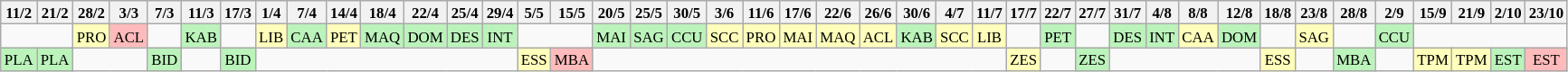<table class="wikitable" style="font-size: 70%; text-align:center;">
<tr>
<th align=center>11/2</th>
<th align=center>21/2</th>
<th align=center>28/2</th>
<th align=center>3/3</th>
<th align=center>7/3</th>
<th align=center>11/3</th>
<th align=center>17/3</th>
<th align=center>1/4</th>
<th align=center>7/4</th>
<th align=center>14/4</th>
<th align=center>18/4</th>
<th align=center>22/4</th>
<th align=center>25/4</th>
<th align=center>29/4</th>
<th align=center>5/5</th>
<th align=center>15/5</th>
<th align=center>20/5</th>
<th align=center>25/5</th>
<th align=center>30/5</th>
<th align=center>3/6</th>
<th align=center>11/6</th>
<th align=center>17/6</th>
<th align=center>22/6</th>
<th align=center>26/6</th>
<th align=center>30/6</th>
<th align=center>4/7</th>
<th align=center>11/7</th>
<th align=center>17/7</th>
<th align=center>22/7</th>
<th align=center>27/7</th>
<th align=center>31/7</th>
<th align=center>4/8</th>
<th align=center>8/8</th>
<th align=center>12/8</th>
<th align=center>18/8</th>
<th align=center>23/8</th>
<th align=center>28/8</th>
<th align=center>2/9</th>
<th align=center>15/9</th>
<th align=center>21/9</th>
<th align=center>2/10</th>
<th align=center>23/10</th>
</tr>
<tr align=center>
<td colspan=2></td>
<td bgcolor=#ffffbb>PRO</td>
<td bgcolor=#ffbbbb>ACL</td>
<td></td>
<td bgcolor=#bbf3bb>KAB</td>
<td></td>
<td bgcolor=#ffffbb>LIB</td>
<td bgcolor=#bbf3bb>CAA</td>
<td bgcolor=#ffffbb>PET</td>
<td bgcolor=#bbf3bb>MAQ</td>
<td bgcolor=#bbf3bb>DOM</td>
<td bgcolor=#bbf3bb>DES</td>
<td bgcolor=#bbf3bb>INT</td>
<td colspan=2></td>
<td bgcolor=#bbf3bb>MAI</td>
<td bgcolor=#bbf3bb>SAG</td>
<td bgcolor=#bbf3bb>CCU</td>
<td bgcolor=#ffffbb>SCC</td>
<td bgcolor=#ffffbb>PRO</td>
<td bgcolor=#ffffbb>MAI</td>
<td bgcolor=#ffffbb>MAQ</td>
<td bgcolor=#ffffbb>ACL</td>
<td bgcolor=#bbf3bb>KAB</td>
<td bgcolor=#ffffbb>SCC</td>
<td bgcolor=#ffffbb>LIB</td>
<td></td>
<td bgcolor=#bbf3bb>PET</td>
<td></td>
<td bgcolor=#bbf3bb>DES</td>
<td bgcolor=#bbf3bb>INT</td>
<td bgcolor=#ffffbb>CAA</td>
<td bgcolor=#bbf3bb>DOM</td>
<td></td>
<td bgcolor=#ffffbb>SAG</td>
<td></td>
<td bgcolor=#bbf3bb>CCU</td>
</tr>
<tr align=center>
<td bgcolor=#bbf3bb>PLA</td>
<td bgcolor=#bbf3bb>PLA</td>
<td colspan=2></td>
<td bgcolor=#bbf3bb>BID</td>
<td></td>
<td bgcolor=#bbf3bb>BID</td>
<td colspan=7></td>
<td bgcolor=#ffffbb>ESS</td>
<td bgcolor=#ffbbbb>MBA</td>
<td colspan=11></td>
<td bgcolor=#ffffbb>ZES</td>
<td></td>
<td bgcolor=#bbf3bb>ZES</td>
<td colspan=4></td>
<td bgcolor=#ffffbb>ESS</td>
<td></td>
<td bgcolor=#bbf3bb>MBA</td>
<td></td>
<td bgcolor=#ffffbb>TPM</td>
<td bgcolor=#ffffbb>TPM</td>
<td bgcolor=#bbf3bb>EST</td>
<td bgcolor=#ffbbbb>EST</td>
</tr>
</table>
